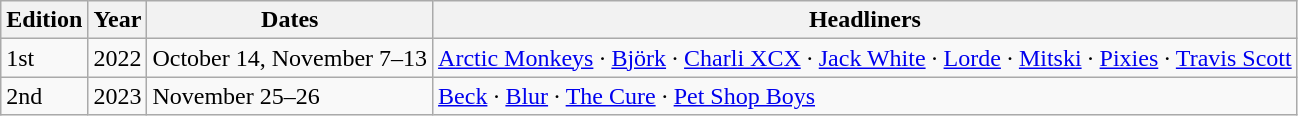<table class="wikitable">
<tr>
<th>Edition</th>
<th>Year</th>
<th>Dates</th>
<th>Headliners</th>
</tr>
<tr>
<td>1st</td>
<td>2022</td>
<td>October 14, November 7–13</td>
<td><a href='#'>Arctic Monkeys</a> · <a href='#'>Björk</a> · <a href='#'>Charli XCX</a> · <a href='#'>Jack White</a> · <a href='#'>Lorde</a> · <a href='#'>Mitski</a> · <a href='#'>Pixies</a> · <a href='#'>Travis Scott</a></td>
</tr>
<tr>
<td>2nd</td>
<td>2023</td>
<td>November 25–26</td>
<td><a href='#'>Beck</a> · <a href='#'>Blur</a> · <a href='#'>The Cure</a> · <a href='#'>Pet Shop Boys</a></td>
</tr>
</table>
